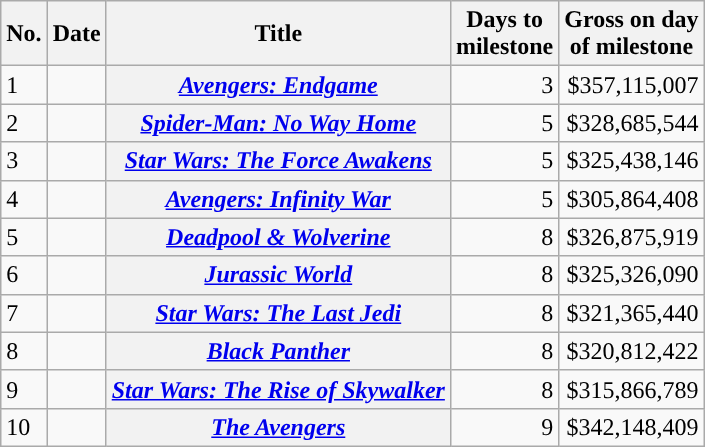<table class="wikitable">
<tr>
<th scope="col">No.</th>
<th scope="col">Date</th>
<th scope="col">Title</th>
<th scope="col">Days to <br>milestone</th>
<th scope="col">Gross on day <br>of milestone</th>
</tr>
<tr>
<td>1</td>
<td></td>
<th scope="row"><em><a href='#'>Avengers: Endgame</a></em></th>
<td style="text-align:right;">3</td>
<td style="text-align:right;">$357,115,007</td>
</tr>
<tr>
<td>2</td>
<td></td>
<th scope="row"><em><a href='#'>Spider-Man: No Way Home</a></em></th>
<td style="text-align:right;">5</td>
<td style="text-align:right;">$328,685,544</td>
</tr>
<tr>
<td>3</td>
<td></td>
<th scope="row"><em><a href='#'>Star Wars: The Force Awakens</a></em></th>
<td style="text-align:right;">5</td>
<td style="text-align:right;">$325,438,146</td>
</tr>
<tr>
<td>4</td>
<td></td>
<th scope="row"><em><a href='#'>Avengers: Infinity War</a></em></th>
<td style="text-align:right;">5</td>
<td style="text-align:right;">$305,864,408</td>
</tr>
<tr>
<td>5</td>
<td></td>
<th scope="row"><em><a href='#'>Deadpool & Wolverine</a></em></th>
<td style="text-align:right;">8</td>
<td style="text-align:right;">$326,875,919</td>
</tr>
<tr>
<td>6</td>
<td></td>
<th scope="row"><em><a href='#'>Jurassic World</a></em></th>
<td style="text-align:right;">8</td>
<td style="text-align:right;">$325,326,090</td>
</tr>
<tr>
<td>7</td>
<td></td>
<th scope="row"><em><a href='#'>Star Wars: The Last Jedi</a></em></th>
<td style="text-align:right;">8</td>
<td style="text-align:right;">$321,365,440</td>
</tr>
<tr>
<td>8</td>
<td></td>
<th scope="row"><em><a href='#'>Black Panther</a></em></th>
<td style="text-align:right;">8</td>
<td style="text-align:right;">$320,812,422</td>
</tr>
<tr>
<td>9</td>
<td></td>
<th scope="row"><em><a href='#'>Star Wars: The Rise of Skywalker</a></em></th>
<td style="text-align:right;">8</td>
<td style="text-align:right;">$315,866,789</td>
</tr>
<tr>
<td>10</td>
<td></td>
<th scope="row"><em><a href='#'>The Avengers</a></em></th>
<td style="text-align:right;">9</td>
<td style="text-align:right;">$342,148,409</td>
</tr>
</table>
